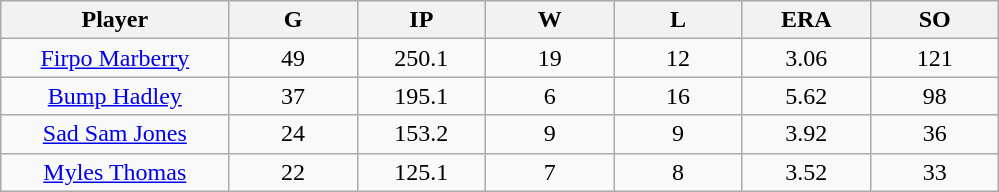<table class="wikitable sortable">
<tr>
<th bgcolor="#DDDDFF" width="16%">Player</th>
<th bgcolor="#DDDDFF" width="9%">G</th>
<th bgcolor="#DDDDFF" width="9%">IP</th>
<th bgcolor="#DDDDFF" width="9%">W</th>
<th bgcolor="#DDDDFF" width="9%">L</th>
<th bgcolor="#DDDDFF" width="9%">ERA</th>
<th bgcolor="#DDDDFF" width="9%">SO</th>
</tr>
<tr align="center">
<td><a href='#'>Firpo Marberry</a></td>
<td>49</td>
<td>250.1</td>
<td>19</td>
<td>12</td>
<td>3.06</td>
<td>121</td>
</tr>
<tr align=center>
<td><a href='#'>Bump Hadley</a></td>
<td>37</td>
<td>195.1</td>
<td>6</td>
<td>16</td>
<td>5.62</td>
<td>98</td>
</tr>
<tr align=center>
<td><a href='#'>Sad Sam Jones</a></td>
<td>24</td>
<td>153.2</td>
<td>9</td>
<td>9</td>
<td>3.92</td>
<td>36</td>
</tr>
<tr align=center>
<td><a href='#'>Myles Thomas</a></td>
<td>22</td>
<td>125.1</td>
<td>7</td>
<td>8</td>
<td>3.52</td>
<td>33</td>
</tr>
</table>
